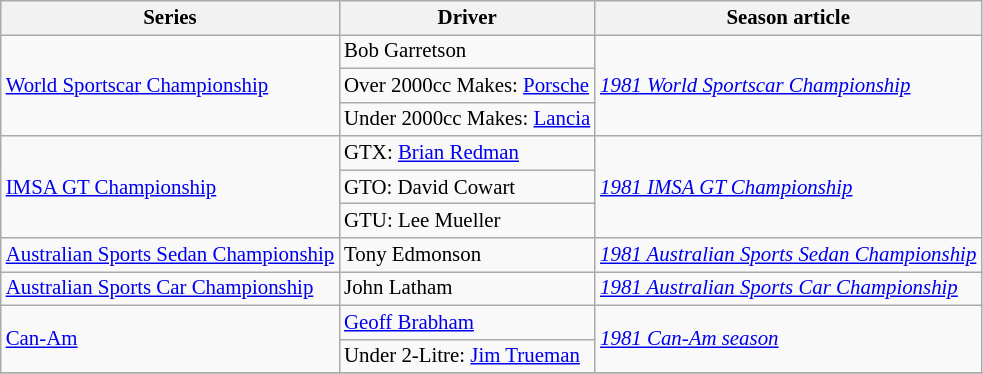<table class="wikitable" style="font-size: 87%;">
<tr>
<th>Series</th>
<th>Driver</th>
<th>Season article</th>
</tr>
<tr>
<td rowspan=3><a href='#'>World Sportscar Championship</a></td>
<td> Bob Garretson</td>
<td rowspan=3><em><a href='#'>1981 World Sportscar Championship</a></em></td>
</tr>
<tr>
<td>Over 2000cc Makes:  <a href='#'>Porsche</a></td>
</tr>
<tr>
<td>Under 2000cc Makes:  <a href='#'>Lancia</a></td>
</tr>
<tr>
<td rowspan=3><a href='#'>IMSA GT Championship</a></td>
<td>GTX:  <a href='#'>Brian Redman</a></td>
<td rowspan=3><em><a href='#'>1981 IMSA GT Championship</a></em></td>
</tr>
<tr>
<td>GTO:  David Cowart</td>
</tr>
<tr>
<td>GTU:  Lee Mueller</td>
</tr>
<tr>
<td><a href='#'>Australian Sports Sedan Championship</a></td>
<td> Tony Edmonson</td>
<td><em><a href='#'>1981 Australian Sports Sedan Championship</a></em></td>
</tr>
<tr>
<td><a href='#'>Australian Sports Car Championship</a></td>
<td> John Latham</td>
<td><em><a href='#'>1981 Australian Sports Car Championship</a></em></td>
</tr>
<tr>
<td rowspan=2><a href='#'>Can-Am</a></td>
<td> <a href='#'>Geoff Brabham</a></td>
<td rowspan=2><em><a href='#'>1981 Can-Am season</a></em></td>
</tr>
<tr>
<td>Under 2-Litre:  <a href='#'>Jim Trueman</a></td>
</tr>
<tr>
</tr>
</table>
